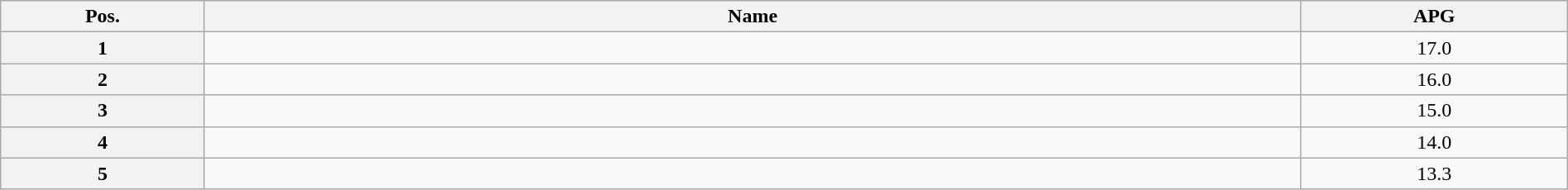<table class=wikitable width=100% style="text-align:center;">
<tr>
<th width="13%">Pos.</th>
<th width="70%">Name</th>
<th width="17%">APG</th>
</tr>
<tr>
<th>1</th>
<td align=left></td>
<td>17.0</td>
</tr>
<tr>
<th>2</th>
<td align=left></td>
<td>16.0</td>
</tr>
<tr>
<th>3</th>
<td align=left></td>
<td>15.0</td>
</tr>
<tr>
<th>4</th>
<td align=left></td>
<td>14.0</td>
</tr>
<tr>
<th>5</th>
<td align=left></td>
<td>13.3</td>
</tr>
</table>
